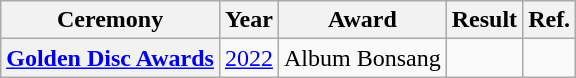<table class="wikitable sortable plainrowheaders">
<tr>
<th scope="col">Ceremony</th>
<th scope="col">Year</th>
<th scope="col">Award</th>
<th scope="col">Result</th>
<th scope="col">Ref.</th>
</tr>
<tr>
<th scope="row"><a href='#'>Golden Disc Awards</a></th>
<td><a href='#'>2022</a></td>
<td>Album Bonsang</td>
<td></td>
<td style="text-align:center"></td>
</tr>
</table>
